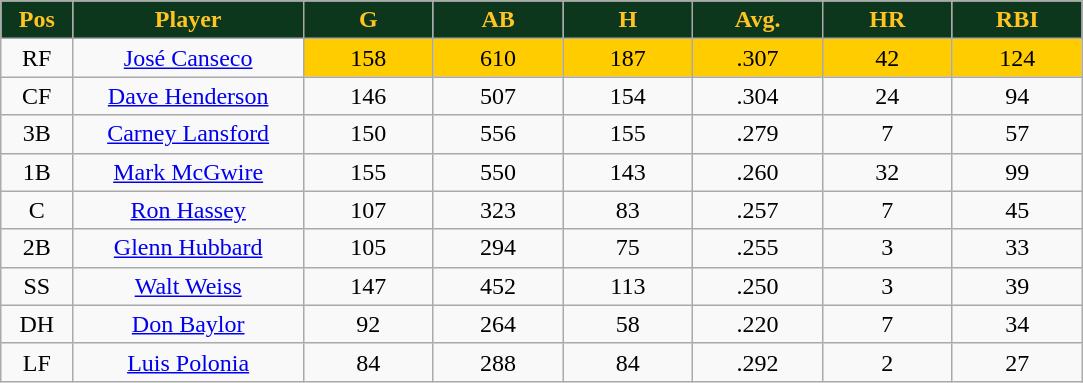<table class="wikitable sortable">
<tr>
<th style="background:#0C371D;color:#ffc322;" width="5%">Pos</th>
<th style="background:#0C371D;color:#ffc322;" width="16%">Player</th>
<th style="background:#0C371D;color:#ffc322;" width="9%">G</th>
<th style="background:#0C371D;color:#ffc322;" width="9%">AB</th>
<th style="background:#0C371D;color:#ffc322;" width="9%">H</th>
<th style="background:#0C371D;color:#ffc322;" width="9%">Avg.</th>
<th style="background:#0C371D;color:#ffc322;" width="9%">HR</th>
<th style="background:#0C371D;color:#ffc322;" width="9%">RBI</th>
</tr>
<tr align="center">
<td>RF</td>
<td><a href='#'>José Canseco</a></td>
<td bgcolor="#FFCC00">158</td>
<td bgcolor="#FFCC00">610</td>
<td bgcolor="#FFCC00">187</td>
<td bgcolor="#FFCC00">.307</td>
<td bgcolor="#FFCC00">42</td>
<td bgcolor="#FFCC00">124</td>
</tr>
<tr align="center">
<td>CF</td>
<td><a href='#'>Dave Henderson</a></td>
<td>146</td>
<td>507</td>
<td>154</td>
<td>.304</td>
<td>24</td>
<td>94</td>
</tr>
<tr align="center">
<td>3B</td>
<td><a href='#'>Carney Lansford</a></td>
<td>150</td>
<td>556</td>
<td>155</td>
<td>.279</td>
<td>7</td>
<td>57</td>
</tr>
<tr align="center">
<td>1B</td>
<td><a href='#'>Mark McGwire</a></td>
<td>155</td>
<td>550</td>
<td>143</td>
<td>.260</td>
<td>32</td>
<td>99</td>
</tr>
<tr align="center">
<td>C</td>
<td><a href='#'>Ron Hassey</a></td>
<td>107</td>
<td>323</td>
<td>83</td>
<td>.257</td>
<td>7</td>
<td>45</td>
</tr>
<tr align="center">
<td>2B</td>
<td><a href='#'>Glenn Hubbard</a></td>
<td>105</td>
<td>294</td>
<td>75</td>
<td>.255</td>
<td>3</td>
<td>33</td>
</tr>
<tr align="center">
<td>SS</td>
<td><a href='#'>Walt Weiss</a></td>
<td>147</td>
<td>452</td>
<td>113</td>
<td>.250</td>
<td>3</td>
<td>39</td>
</tr>
<tr align="center">
<td>DH</td>
<td><a href='#'>Don Baylor</a></td>
<td>92</td>
<td>264</td>
<td>58</td>
<td>.220</td>
<td>7</td>
<td>34</td>
</tr>
<tr align="center">
<td>LF</td>
<td><a href='#'>Luis Polonia</a></td>
<td>84</td>
<td>288</td>
<td>84</td>
<td>.292</td>
<td>2</td>
<td>27</td>
</tr>
</table>
